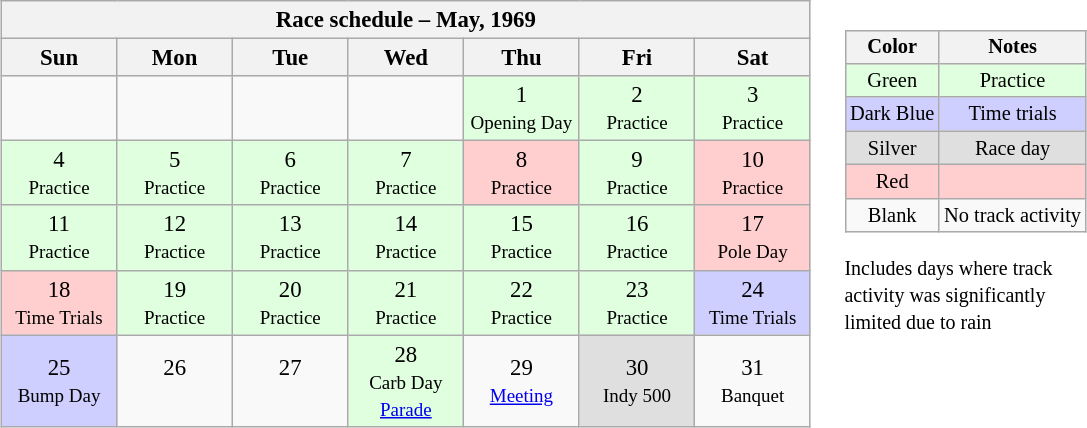<table>
<tr>
<td><br><table class="wikitable" style="text-align:center; font-size:95%">
<tr valign="top">
<th colspan=7>Race schedule – May, 1969</th>
</tr>
<tr>
<th scope="col" width="70">Sun</th>
<th scope="col" width="70">Mon</th>
<th scope="col" width="70">Tue</th>
<th scope="col" width="70">Wed</th>
<th scope="col" width="70">Thu</th>
<th scope="col" width="70">Fri</th>
<th scope="col" width="70">Sat</th>
</tr>
<tr>
<td><br> </td>
<td><br> </td>
<td><br> </td>
<td><br> </td>
<td style="background:#DFFFDF;">1<br><small>Opening Day</small></td>
<td style="background:#DFFFDF;">2<br><small>Practice</small></td>
<td style="background:#DFFFDF;">3<br><small>Practice</small></td>
</tr>
<tr>
<td style="background:#DFFFDF;">4<br><small>Practice</small></td>
<td style="background:#DFFFDF;">5<br><small>Practice</small></td>
<td style="background:#DFFFDF;">6<br><small>Practice</small></td>
<td style="background:#DFFFDF;">7<br><small>Practice</small></td>
<td style="background:#FFCFCF;">8<br><small>Practice</small></td>
<td style="background:#DFFFDF;">9<br><small>Practice</small></td>
<td style="background:#FFCFCF;">10<br><small>Practice</small></td>
</tr>
<tr>
<td style="background:#DFFFDF;">11<br><small>Practice</small></td>
<td style="background:#DFFFDF;">12<br><small>Practice</small></td>
<td style="background:#DFFFDF;">13<br><small>Practice</small></td>
<td style="background:#DFFFDF;">14<br><small>Practice</small></td>
<td style="background:#DFFFDF;">15<br><small>Practice</small></td>
<td style="background:#DFFFDF;">16<br><small>Practice</small></td>
<td style="background:#FFCFCF;">17<br><small>Pole Day</small></td>
</tr>
<tr>
<td style="background:#FFCFCF;">18<br><small>Time Trials</small></td>
<td style="background:#DFFFDF;">19<br><small>Practice</small></td>
<td style="background:#DFFFDF;">20<br><small>Practice</small></td>
<td style="background:#DFFFDF;">21<br><small>Practice</small></td>
<td style="background:#DFFFDF;">22<br><small>Practice</small></td>
<td style="background:#DFFFDF;">23<br><small>Practice</small></td>
<td style="background:#CFCFFF;">24<br><small>Time Trials</small></td>
</tr>
<tr>
<td style="background:#CFCFFF;">25<br><small>Bump Day</small></td>
<td>26<br> </td>
<td>27<br> </td>
<td style="background:#DFFFDF;">28<br><small>Carb Day<br><a href='#'>Parade</a></small></td>
<td>29<br><small><a href='#'>Meeting</a></small></td>
<td style="background:#DFDFDF;">30<br><small>Indy 500</small></td>
<td>31<br><small>Banquet</small></td>
</tr>
</table>
</td>
<td valign="top"><br><table>
<tr>
<td><br><table style="margin-right:0; font-size:85%; text-align:center;" class="wikitable">
<tr>
<th>Color</th>
<th>Notes</th>
</tr>
<tr style="background:#DFFFDF;">
<td>Green</td>
<td>Practice</td>
</tr>
<tr style="background:#CFCFFF;">
<td>Dark Blue</td>
<td>Time trials</td>
</tr>
<tr style="background:#DFDFDF;">
<td>Silver</td>
<td>Race day</td>
</tr>
<tr style="background:#FFCFCF;">
<td>Red</td>
<td></td>
</tr>
<tr>
<td>Blank</td>
<td>No track activity</td>
</tr>
</table>
 <small>Includes days where track<br>activity was significantly<br>limited due to rain</small></td>
</tr>
</table>
</td>
</tr>
</table>
